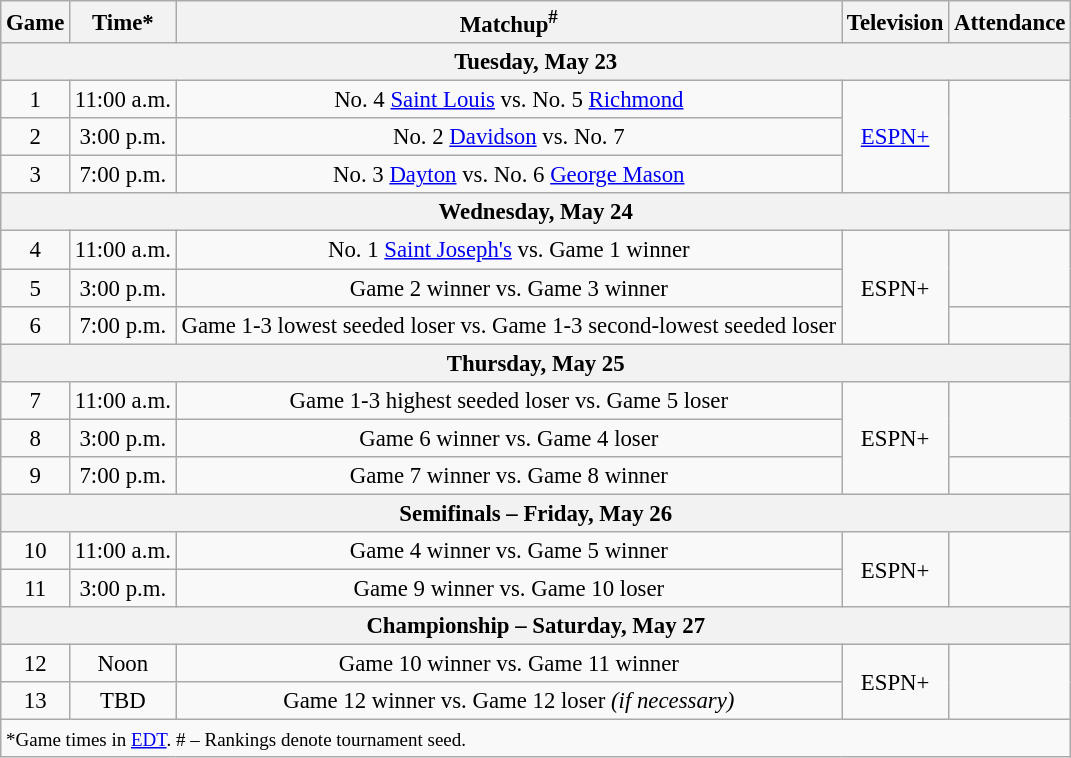<table class="wikitable" style="font-size: 95%">
<tr align="center">
<th>Game</th>
<th>Time*</th>
<th>Matchup<sup>#</sup></th>
<th>Television</th>
<th>Attendance</th>
</tr>
<tr>
<th colspan=7>Tuesday, May 23</th>
</tr>
<tr>
<td style="text-align:center;">1</td>
<td style="text-align:center;">11:00 a.m.</td>
<td style="text-align:center;">No. 4 <a href='#'>Saint Louis</a> vs. No. 5 <a href='#'>Richmond</a></td>
<td rowspan=3 style="text-align:center;"><a href='#'>ESPN+</a></td>
<td rowspan=3 style="text-align:center;"></td>
</tr>
<tr>
<td style="text-align:center;">2</td>
<td style="text-align:center;">3:00 p.m.</td>
<td style="text-align:center;">No. 2 <a href='#'>Davidson</a> vs. No. 7 </td>
</tr>
<tr>
<td style="text-align:center;">3</td>
<td style="text-align:center;">7:00 p.m.</td>
<td style="text-align:center;">No. 3 <a href='#'>Dayton</a> vs. No. 6 <a href='#'>George Mason</a></td>
</tr>
<tr>
<th colspan=7>Wednesday, May 24</th>
</tr>
<tr>
<td style="text-align:center;">4</td>
<td style="text-align:center;">11:00 a.m.</td>
<td style="text-align:center;">No. 1 <a href='#'>Saint Joseph's</a> vs. Game 1 winner</td>
<td rowspan=3 style="text-align:center;">ESPN+</td>
<td rowspan=2 style="text-align:center;"></td>
</tr>
<tr>
<td style="text-align:center;">5</td>
<td style="text-align:center;">3:00 p.m.</td>
<td style="text-align:center;">Game 2 winner vs. Game 3 winner</td>
</tr>
<tr>
<td style="text-align:center;">6</td>
<td style="text-align:center;">7:00 p.m.</td>
<td style="text-align:center;">Game 1-3 lowest seeded loser vs. Game 1-3 second-lowest seeded loser</td>
</tr>
<tr>
<th colspan=7>Thursday, May 25</th>
</tr>
<tr>
<td style="text-align:center;">7</td>
<td style="text-align:center;">11:00 a.m.</td>
<td style="text-align:center;">Game 1-3 highest seeded loser vs. Game 5 loser</td>
<td rowspan=3 style="text-align:center;">ESPN+</td>
<td rowspan=2 style="text-align:center;"></td>
</tr>
<tr>
<td style="text-align:center;">8</td>
<td style="text-align:center;">3:00 p.m.</td>
<td style="text-align:center;">Game 6 winner vs. Game 4 loser</td>
</tr>
<tr>
<td style="text-align:center;">9</td>
<td style="text-align:center;">7:00 p.m.</td>
<td style="text-align:center;">Game 7 winner vs. Game 8 winner</td>
</tr>
<tr>
<th colspan=7>Semifinals – Friday, May 26</th>
</tr>
<tr>
<td style="text-align:center;">10</td>
<td style="text-align:center;">11:00 a.m.</td>
<td style="text-align:center;">Game 4 winner vs. Game 5 winner</td>
<td rowspan=2 style="text-align:center;">ESPN+</td>
<td rowspan=2 style="text-align:center;"></td>
</tr>
<tr>
<td style="text-align:center;">11</td>
<td style="text-align:center;">3:00 p.m.</td>
<td style="text-align:center;">Game 9 winner vs. Game 10 loser</td>
</tr>
<tr>
<th colspan=7>Championship – Saturday, May 27</th>
</tr>
<tr>
<td style="text-align:center;">12</td>
<td style="text-align:center;">Noon</td>
<td style="text-align:center;">Game 10 winner vs. Game 11 winner</td>
<td rowspan=2 style="text-align:center;">ESPN+</td>
<td rowspan=2 style="text-align:center;"></td>
</tr>
<tr>
<td style="text-align:center;">13</td>
<td style="text-align:center;">TBD</td>
<td style="text-align:center;">Game 12 winner vs. Game 12 loser <em>(if necessary)</em></td>
</tr>
<tr>
<td colspan=7><small>*Game times in <a href='#'>EDT</a>. # – Rankings denote tournament seed.</small></td>
</tr>
</table>
